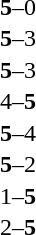<table width="100%" cellspacing="1">
<tr>
<th width=45%></th>
<th width=10%></th>
<th width=45%></th>
</tr>
<tr>
<td><strong></strong></td>
<td align=center><strong>5</strong>–0</td>
<td></td>
</tr>
<tr>
<td><strong></strong></td>
<td align=center><strong>5</strong>–3</td>
<td></td>
</tr>
<tr>
<td><strong></strong></td>
<td align=center><strong>5</strong>–3</td>
<td></td>
</tr>
<tr>
<td></td>
<td align=center>4–<strong>5</strong></td>
<td><strong></strong></td>
</tr>
<tr>
<td><strong></strong></td>
<td align=center><strong>5</strong>–4</td>
<td></td>
</tr>
<tr>
<td><strong></strong></td>
<td align=center><strong>5</strong>–2</td>
<td></td>
</tr>
<tr>
<td></td>
<td align=center>1–<strong>5</strong></td>
<td><strong></strong></td>
</tr>
<tr>
<td></td>
<td align=center>2–<strong>5</strong></td>
<td><strong></strong></td>
</tr>
</table>
